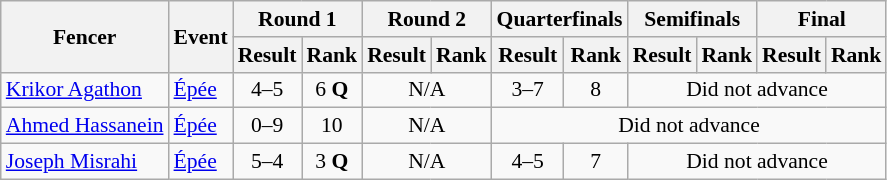<table class=wikitable style="font-size:90%">
<tr>
<th rowspan=2>Fencer</th>
<th rowspan=2>Event</th>
<th colspan=2>Round 1</th>
<th colspan=2>Round 2</th>
<th colspan=2>Quarterfinals</th>
<th colspan=2>Semifinals</th>
<th colspan=2>Final</th>
</tr>
<tr>
<th>Result</th>
<th>Rank</th>
<th>Result</th>
<th>Rank</th>
<th>Result</th>
<th>Rank</th>
<th>Result</th>
<th>Rank</th>
<th>Result</th>
<th>Rank</th>
</tr>
<tr>
<td><a href='#'>Krikor Agathon</a></td>
<td><a href='#'>Épée</a></td>
<td align=center>4–5</td>
<td align=center>6 <strong>Q</strong></td>
<td align=center colspan=2>N/A</td>
<td align=center>3–7</td>
<td align=center>8</td>
<td align=center colspan=4>Did not advance</td>
</tr>
<tr>
<td><a href='#'>Ahmed Hassanein</a></td>
<td><a href='#'>Épée</a></td>
<td align=center>0–9</td>
<td align=center>10</td>
<td align=center colspan=2>N/A</td>
<td align=center colspan=6>Did not advance</td>
</tr>
<tr>
<td><a href='#'>Joseph Misrahi</a></td>
<td><a href='#'>Épée</a></td>
<td align=center>5–4</td>
<td align=center>3 <strong>Q</strong></td>
<td align=center colspan=2>N/A</td>
<td align=center>4–5</td>
<td align=center>7</td>
<td align=center colspan=4>Did not advance</td>
</tr>
</table>
